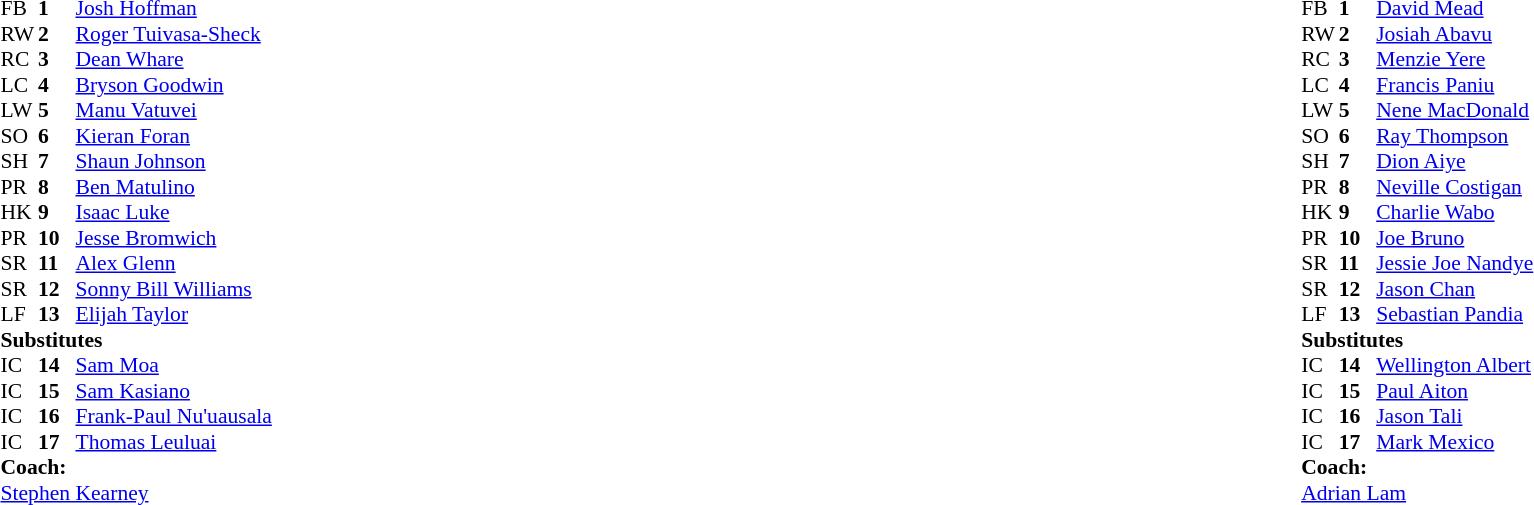<table width="100%">
<tr>
<td valign="top" width="50%"><br><table style="font-size: 90%" cellspacing="0" cellpadding="0">
<tr>
<th width="25"></th>
<th width="25"></th>
</tr>
<tr>
<td>FB</td>
<td><strong>1</strong></td>
<td><a href='#'>Josh Hoffman</a></td>
</tr>
<tr>
<td>RW</td>
<td><strong>2</strong></td>
<td><a href='#'>Roger Tuivasa-Sheck</a></td>
</tr>
<tr>
<td>RC</td>
<td><strong>3</strong></td>
<td><a href='#'>Dean Whare</a></td>
</tr>
<tr>
<td>LC</td>
<td><strong>4</strong></td>
<td><a href='#'>Bryson Goodwin</a></td>
</tr>
<tr>
<td>LW</td>
<td><strong>5</strong></td>
<td><a href='#'>Manu Vatuvei</a></td>
</tr>
<tr>
<td>SO</td>
<td><strong>6</strong></td>
<td><a href='#'>Kieran Foran</a></td>
</tr>
<tr>
<td>SH</td>
<td><strong>7</strong></td>
<td><a href='#'>Shaun Johnson</a></td>
</tr>
<tr>
<td>PR</td>
<td><strong>8</strong></td>
<td><a href='#'>Ben Matulino</a></td>
</tr>
<tr>
<td>HK</td>
<td><strong>9</strong></td>
<td><a href='#'>Isaac Luke</a></td>
</tr>
<tr>
<td>PR</td>
<td><strong>10</strong></td>
<td><a href='#'>Jesse Bromwich</a></td>
</tr>
<tr>
<td>SR</td>
<td><strong>11</strong></td>
<td><a href='#'>Alex Glenn</a></td>
</tr>
<tr>
<td>SR</td>
<td><strong>12</strong></td>
<td><a href='#'>Sonny Bill Williams</a></td>
</tr>
<tr>
<td>LF</td>
<td><strong>13</strong></td>
<td><a href='#'>Elijah Taylor</a></td>
</tr>
<tr>
<td colspan=3><strong>Substitutes</strong></td>
</tr>
<tr>
<td>IC</td>
<td><strong>14</strong></td>
<td><a href='#'>Sam Moa</a></td>
</tr>
<tr>
<td>IC</td>
<td><strong>15</strong></td>
<td><a href='#'>Sam Kasiano</a></td>
</tr>
<tr>
<td>IC</td>
<td><strong>16</strong></td>
<td><a href='#'>Frank-Paul Nu'uausala</a></td>
</tr>
<tr>
<td>IC</td>
<td><strong>17</strong></td>
<td><a href='#'>Thomas Leuluai</a></td>
</tr>
<tr>
<td colspan=3><strong>Coach:</strong></td>
</tr>
<tr>
<td colspan="4"> <a href='#'>Stephen Kearney</a></td>
</tr>
</table>
</td>
<td valign="top" width="50%"><br><table style="font-size: 90%" cellspacing="0" cellpadding="0" align="center">
<tr>
<th width="25"></th>
<th width="25"></th>
</tr>
<tr>
<td>FB</td>
<td><strong>1</strong></td>
<td><a href='#'>David Mead</a></td>
</tr>
<tr>
<td>RW</td>
<td><strong>2</strong></td>
<td><a href='#'>Josiah Abavu</a></td>
</tr>
<tr>
<td>RC</td>
<td><strong>3</strong></td>
<td><a href='#'>Menzie Yere</a></td>
</tr>
<tr>
<td>LC</td>
<td><strong>4</strong></td>
<td><a href='#'>Francis Paniu</a></td>
</tr>
<tr>
<td>LW</td>
<td><strong>5</strong></td>
<td><a href='#'>Nene MacDonald</a></td>
</tr>
<tr>
<td>SO</td>
<td><strong>6</strong></td>
<td><a href='#'>Ray Thompson</a></td>
</tr>
<tr>
<td>SH</td>
<td><strong>7</strong></td>
<td><a href='#'>Dion Aiye</a></td>
</tr>
<tr>
<td>PR</td>
<td><strong>8</strong></td>
<td><a href='#'>Neville Costigan</a></td>
</tr>
<tr>
<td>HK</td>
<td><strong>9</strong></td>
<td><a href='#'>Charlie Wabo</a></td>
</tr>
<tr>
<td>PR</td>
<td><strong>10</strong></td>
<td><a href='#'>Joe Bruno</a></td>
</tr>
<tr>
<td>SR</td>
<td><strong>11</strong></td>
<td><a href='#'>Jessie Joe Nandye</a></td>
</tr>
<tr>
<td>SR</td>
<td><strong>12</strong></td>
<td><a href='#'>Jason Chan</a></td>
</tr>
<tr>
<td>LF</td>
<td><strong>13</strong></td>
<td><a href='#'>Sebastian Pandia</a></td>
</tr>
<tr>
<td colspan=3><strong>Substitutes</strong></td>
</tr>
<tr>
<td>IC</td>
<td><strong>14</strong></td>
<td><a href='#'>Wellington Albert</a></td>
</tr>
<tr>
<td>IC</td>
<td><strong>15</strong></td>
<td><a href='#'>Paul Aiton</a></td>
</tr>
<tr>
<td>IC</td>
<td><strong>16</strong></td>
<td><a href='#'>Jason Tali</a></td>
</tr>
<tr>
<td>IC</td>
<td><strong>17</strong></td>
<td><a href='#'>Mark Mexico</a></td>
</tr>
<tr>
<td colspan=3><strong>Coach:</strong></td>
</tr>
<tr>
<td colspan="4"> <a href='#'>Adrian Lam</a></td>
</tr>
</table>
</td>
</tr>
</table>
